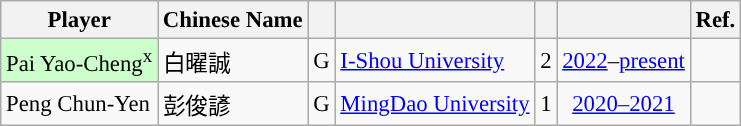<table class="wikitable sortable" style="font-size:95%; text-align:left;">
<tr>
<th>Player</th>
<th>Chinese Name</th>
<th></th>
<th></th>
<th></th>
<th></th>
<th>Ref.</th>
</tr>
<tr>
<td bgcolor="#CCFFCC">Pai Yao-Cheng<sup>x</sup></td>
<td>白曜誠</td>
<td align="center">G</td>
<td><a href='#'>I-Shou University</a></td>
<td align="center">2</td>
<td align="center"><a href='#'>2022</a>–<a href='#'>present</a></td>
<td></td>
</tr>
<tr>
<td>Peng Chun-Yen</td>
<td>彭俊諺</td>
<td align="center">G</td>
<td><a href='#'>MingDao University</a></td>
<td align="center">1</td>
<td align="center"><a href='#'>2020–2021</a></td>
<td></td>
</tr>
</table>
